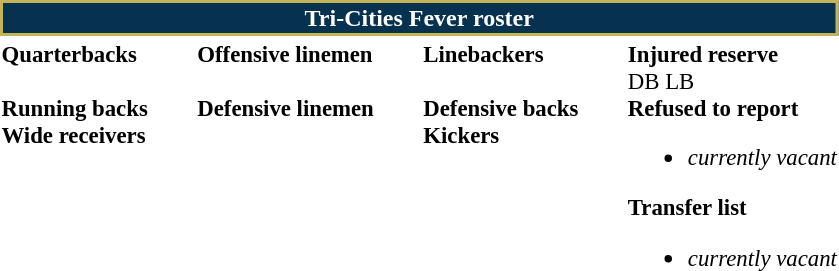<table class="toccolours" style="text-align: left;">
<tr>
<th colspan="7" style="text-align:center; background-color:#06324F; color:white; border: 2px solid #C5B358;">Tri-Cities Fever roster</th>
</tr>
<tr>
<td style="font-size: 95%;vertical-align:top;"><strong>Quarterbacks</strong><br>
<br><strong>Running backs</strong>
<br><strong>Wide receivers</strong>





</td>
<td style="width: 25px;"></td>
<td style="font-size: 95%;vertical-align:top;"><strong>Offensive linemen</strong><br>

<br><strong>Defensive linemen</strong>




</td>
<td style="width: 25px;"></td>
<td style="font-size: 95%;vertical-align:top;"><strong>Linebackers</strong><br>
<br><strong>Defensive backs</strong>





<br><strong>Kickers</strong>
</td>
<td style="width: 25px;"></td>
<td style="font-size: 95%;vertical-align:top;"><strong>Injured reserve</strong><br> DB
 LB<br><strong>Refused to report</strong><ul><li><em>currently vacant</em></li></ul><strong>Transfer list</strong><ul><li><em>currently vacant</em></li></ul></td>
</tr>
<tr>
</tr>
</table>
